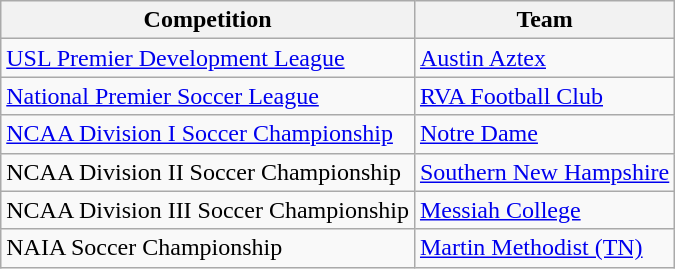<table class="wikitable">
<tr>
<th>Competition</th>
<th>Team</th>
</tr>
<tr>
<td><a href='#'>USL Premier Development League</a></td>
<td><a href='#'>Austin Aztex</a></td>
</tr>
<tr>
<td><a href='#'>National Premier Soccer League</a></td>
<td><a href='#'>RVA Football Club</a></td>
</tr>
<tr>
<td><a href='#'>NCAA Division I Soccer Championship</a></td>
<td><a href='#'>Notre Dame</a></td>
</tr>
<tr>
<td>NCAA Division II Soccer Championship</td>
<td><a href='#'>Southern New Hampshire</a></td>
</tr>
<tr>
<td>NCAA Division III Soccer Championship</td>
<td><a href='#'>Messiah College</a></td>
</tr>
<tr>
<td>NAIA Soccer Championship</td>
<td><a href='#'>Martin Methodist (TN)</a></td>
</tr>
</table>
